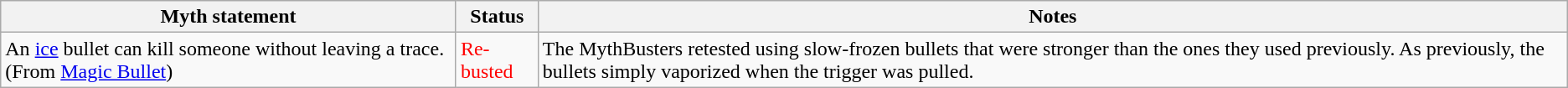<table class="wikitable plainrowheaders">
<tr>
<th>Myth statement</th>
<th>Status</th>
<th>Notes</th>
</tr>
<tr>
<td>An <a href='#'>ice</a> bullet can kill someone without leaving a trace. (From <a href='#'>Magic Bullet</a>)</td>
<td style="color:red">Re-busted</td>
<td>The MythBusters retested using slow-frozen bullets that were stronger than the ones they used previously. As previously, the bullets simply vaporized when the trigger was pulled.</td>
</tr>
</table>
